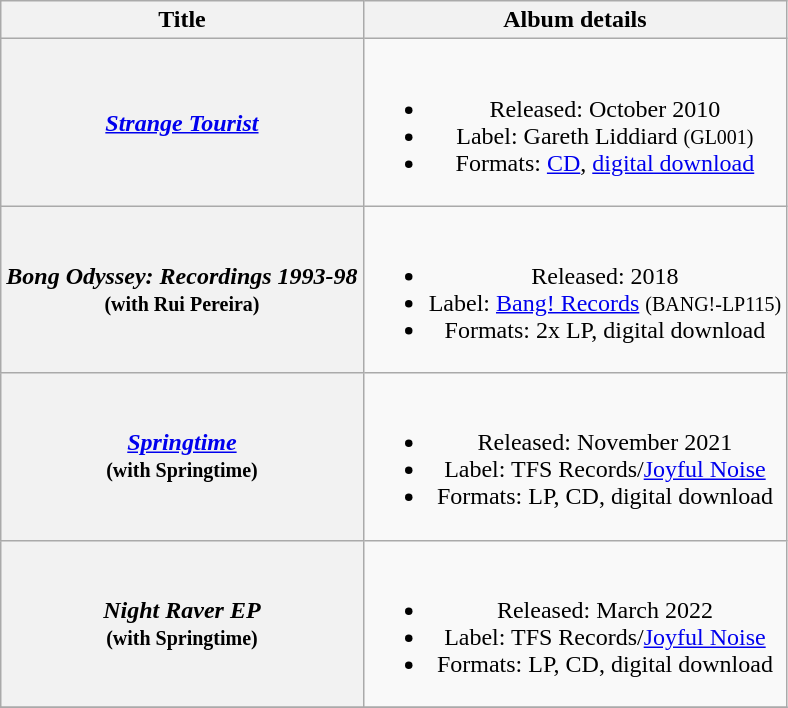<table class="wikitable plainrowheaders" style="text-align:center;" border="1">
<tr>
<th>Title</th>
<th>Album details</th>
</tr>
<tr>
<th scope="row"><em><a href='#'>Strange Tourist</a></em></th>
<td><br><ul><li>Released: October 2010</li><li>Label: Gareth Liddiard <small>(GL001)</small></li><li>Formats: <a href='#'>CD</a>, <a href='#'>digital download</a></li></ul></td>
</tr>
<tr>
<th scope="row"><em>Bong Odyssey: Recordings 1993-98</em> <br><small>(with Rui Pereira)</small></th>
<td><br><ul><li>Released: 2018</li><li>Label: <a href='#'>Bang! Records</a> <small>(BANG!-LP115)</small></li><li>Formats: 2x LP, digital download</li></ul></td>
</tr>
<tr>
<th scope="row"><em><a href='#'>Springtime</a></em> <br><small>(with Springtime)</small></th>
<td><br><ul><li>Released: November 2021</li><li>Label: TFS Records/<a href='#'>Joyful Noise</a></li><li>Formats: LP, CD, digital download</li></ul></td>
</tr>
<tr>
<th scope="row"><em>Night Raver EP</em> <br><small>(with Springtime)</small></th>
<td><br><ul><li>Released: March 2022</li><li>Label: TFS Records/<a href='#'>Joyful Noise</a></li><li>Formats: LP, CD, digital download</li></ul></td>
</tr>
<tr>
</tr>
</table>
